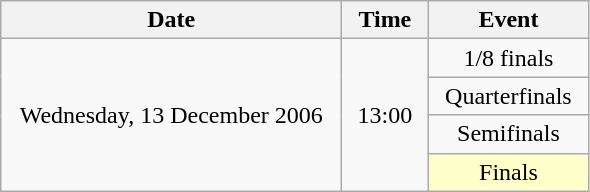<table class = "wikitable" style="text-align:center;">
<tr>
<th width=220>Date</th>
<th width=50>Time</th>
<th width=100>Event</th>
</tr>
<tr>
<td rowspan=4>Wednesday, 13 December 2006</td>
<td rowspan=4>13:00</td>
<td>1/8 finals</td>
</tr>
<tr>
<td>Quarterfinals</td>
</tr>
<tr>
<td>Semifinals</td>
</tr>
<tr>
<td bgcolor=ffffcc>Finals</td>
</tr>
</table>
